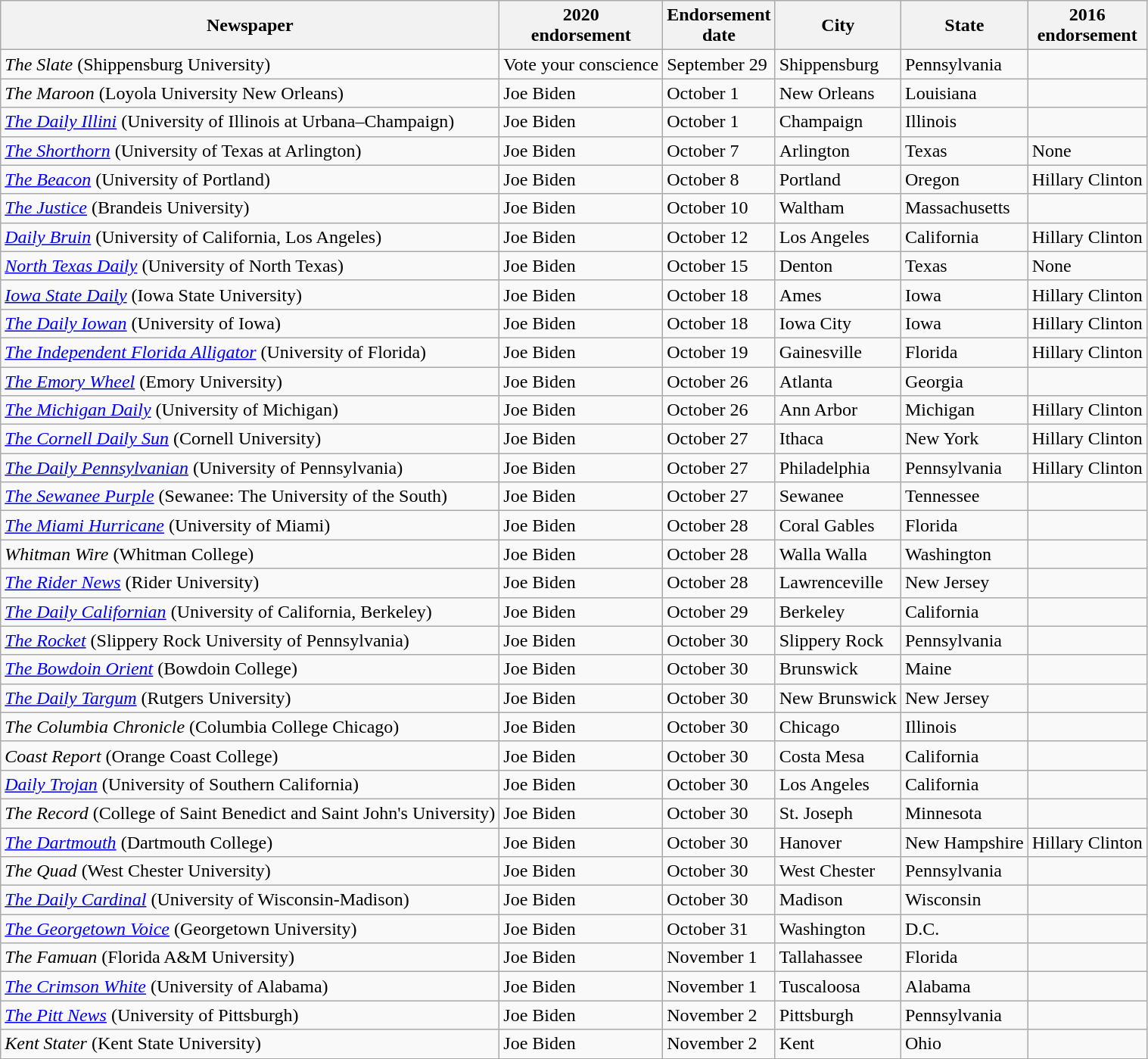<table class="wikitable sortable">
<tr>
<th>Newspaper</th>
<th>2020<br>endorsement</th>
<th>Endorsement<br>date</th>
<th>City</th>
<th>State</th>
<th>2016<br>endorsement</th>
</tr>
<tr>
<td data-sort-value="Slate"><em>The Slate</em> (Shippensburg University)</td>
<td data-sort-value="Vote your conscience" >Vote your conscience</td>
<td data-sort-value="2020-09-29">September 29</td>
<td>Shippensburg</td>
<td>Pennsylvania</td>
<td></td>
</tr>
<tr>
<td data-sort-value="Maroon"><em>The Maroon</em> (Loyola University New Orleans)</td>
<td data-sort-value="Biden" >Joe Biden</td>
<td data-sort-value="2020-10-1">October 1</td>
<td>New Orleans</td>
<td>Louisiana</td>
<td></td>
</tr>
<tr>
<td data-sort-value="Daily Illini"><em><a href='#'>The Daily Illini</a></em> (University of Illinois at Urbana–Champaign)</td>
<td data-sort-value="Biden" >Joe Biden</td>
<td data-sort-value="2020-10-1">October 1</td>
<td>Champaign</td>
<td>Illinois</td>
<td></td>
</tr>
<tr>
<td data-sort-value="Shorthorn"><em><a href='#'>The Shorthorn</a></em> (University of Texas at Arlington)</td>
<td data-sort-value="Biden" >Joe Biden</td>
<td data-sort-value="2020-10-07">October 7</td>
<td>Arlington</td>
<td>Texas</td>
<td data-sort-value="None">None</td>
</tr>
<tr>
<td data-sort-value="Beacon"><em><a href='#'>The Beacon</a></em> (University of Portland)</td>
<td data-sort-value="Biden" >Joe Biden</td>
<td data-sort-value="2020-10-08">October 8</td>
<td>Portland</td>
<td>Oregon</td>
<td data-sort-value="Clinton" >Hillary Clinton</td>
</tr>
<tr>
<td data-sort-value="Justice"><em><a href='#'>The Justice</a></em> (Brandeis University)</td>
<td data-sort-value="Biden" >Joe Biden</td>
<td data-sort-value="2020-10-10">October 10</td>
<td>Waltham</td>
<td>Massachusetts</td>
<td></td>
</tr>
<tr>
<td data-sort-value="Daily Bruin"><em><a href='#'>Daily Bruin</a></em> (University of California, Los Angeles)</td>
<td data-sort-value="Biden" >Joe Biden</td>
<td data-sort-value="2020-10-12">October 12</td>
<td>Los Angeles</td>
<td>California</td>
<td data-sort-value="Clinton" >Hillary Clinton</td>
</tr>
<tr>
<td data-sort-value="North Texas Daily"><em><a href='#'>North Texas Daily</a></em> (University of North Texas)</td>
<td data-sort-value="Biden" >Joe Biden</td>
<td data-sort-value="2020-10-15">October 15</td>
<td>Denton</td>
<td>Texas</td>
<td data-sort-value="None">None</td>
</tr>
<tr>
<td data-sort-value="Iowa State Daily"><em><a href='#'>Iowa State Daily</a></em> (Iowa State University) </td>
<td data-sort-value="Biden" >Joe Biden</td>
<td data-sort-value="2020-10-18">October 18</td>
<td>Ames</td>
<td>Iowa</td>
<td data-sort-value="Clinton" >Hillary Clinton</td>
</tr>
<tr>
<td data-sort-value="Daily Iowan"><em><a href='#'>The Daily Iowan</a></em> (University of Iowa) </td>
<td data-sort-value="Biden" >Joe Biden</td>
<td data-sort-value="2020-10-18">October 18</td>
<td>Iowa City</td>
<td>Iowa</td>
<td data-sort-value="Clinton" >Hillary Clinton</td>
</tr>
<tr>
<td data-sort-value="Independent Florida Alligator"><em><a href='#'>The Independent Florida Alligator</a></em> (University of Florida)</td>
<td data-sort-value="Biden" >Joe Biden</td>
<td data-sort-value="2020-10-19">October 19</td>
<td>Gainesville</td>
<td>Florida</td>
<td data-sort-value="Clinton" >Hillary Clinton</td>
</tr>
<tr>
<td data-sort-value="Emory Wheel"><em><a href='#'>The Emory Wheel</a></em> (Emory University)</td>
<td data-sort-value="Biden" >Joe Biden</td>
<td data-sort-value="2020-10-26">October 26</td>
<td>Atlanta</td>
<td>Georgia</td>
<td></td>
</tr>
<tr>
<td data-sort-value="Michigan Daily"><em><a href='#'>The Michigan Daily</a></em> (University of Michigan)</td>
<td data-sort-value="Biden" >Joe Biden</td>
<td data-sort-value="2020-10-26">October 26</td>
<td>Ann Arbor</td>
<td>Michigan</td>
<td data-sort-value="Clinton" >Hillary Clinton</td>
</tr>
<tr>
<td data-sort-value="Cornell Daily Sun"><em><a href='#'>The Cornell Daily Sun</a></em> (Cornell University)</td>
<td data-sort-value="Biden" >Joe Biden</td>
<td data-sort-value="2020-10-27">October 27</td>
<td>Ithaca</td>
<td>New York</td>
<td data-sort-value="Clinton" >Hillary Clinton</td>
</tr>
<tr>
<td data-sort-value="Daily Pennsylvanian"><em><a href='#'>The Daily Pennsylvanian</a></em> (University of Pennsylvania)</td>
<td data-sort-value="Biden" >Joe Biden</td>
<td data-sort-value="2020-10-27">October 27</td>
<td>Philadelphia</td>
<td>Pennsylvania</td>
<td data-sort-value="Clinton" >Hillary Clinton</td>
</tr>
<tr>
<td data-sort-value="Sewanee Purple"><em><a href='#'>The Sewanee Purple</a></em> (Sewanee: The University of the South)</td>
<td data-sort-value="Biden" >Joe Biden</td>
<td data-sort-value="2020-10-27">October 27</td>
<td>Sewanee</td>
<td>Tennessee</td>
<td></td>
</tr>
<tr>
<td data-sort-value="Miami Hurricane"><em><a href='#'>The Miami Hurricane</a></em> (University of Miami)</td>
<td data-sort-value="Biden" >Joe Biden</td>
<td data-sort-value="2020-10-28">October 28</td>
<td>Coral Gables</td>
<td>Florida</td>
<td></td>
</tr>
<tr>
<td data-sort-value="Whitman Wire"><em>Whitman Wire</em> (Whitman College)</td>
<td data-sort-value="Biden" >Joe Biden</td>
<td data-sort-value="2020-10-28">October 28</td>
<td>Walla Walla</td>
<td>Washington</td>
<td></td>
</tr>
<tr>
<td data-sort-value="Rider News"><em><a href='#'>The Rider News</a></em> (Rider University)</td>
<td data-sort-value="Biden" >Joe Biden</td>
<td data-sort-value="2020-10-28">October 28</td>
<td>Lawrenceville</td>
<td>New Jersey</td>
<td></td>
</tr>
<tr>
<td data-sort-value="Daily Californian"><em><a href='#'>The Daily Californian</a></em> (University of California, Berkeley)</td>
<td data-sort-value="Biden" >Joe Biden</td>
<td data-sort-value="2020-10-29">October 29</td>
<td>Berkeley</td>
<td>California</td>
<td></td>
</tr>
<tr>
<td data-sort-value="Rocket"><em><a href='#'>The Rocket</a></em> (Slippery Rock University of Pennsylvania)</td>
<td data-sort-value="Biden" >Joe Biden</td>
<td data-sort-value="2020-10-30">October 30</td>
<td>Slippery Rock</td>
<td>Pennsylvania</td>
<td></td>
</tr>
<tr>
<td data-sort-value="Bowdoin Orient"><em><a href='#'>The Bowdoin Orient</a></em> (Bowdoin College)</td>
<td data-sort-value="Biden" >Joe Biden</td>
<td data-sort-value="2020-10-30">October 30</td>
<td>Brunswick</td>
<td>Maine</td>
<td></td>
</tr>
<tr>
<td data-sort-value="Daily Targum"><em><a href='#'>The Daily Targum</a></em> (Rutgers University)</td>
<td data-sort-value="Biden" >Joe Biden</td>
<td data-sort-value="2020-10-30">October 30</td>
<td>New Brunswick</td>
<td>New Jersey</td>
<td></td>
</tr>
<tr>
<td data-sort-value="Columbia Chronicle"><em>The Columbia Chronicle</em> (Columbia College Chicago)</td>
<td data-sort-value="Biden" >Joe Biden</td>
<td data-sort-value="2020-10-30">October 30</td>
<td>Chicago</td>
<td>Illinois</td>
<td></td>
</tr>
<tr>
<td data-sort-value="Coast Report"><em>Coast Report</em> (Orange Coast College)</td>
<td data-sort-value="Biden" >Joe Biden</td>
<td data-sort-value="2020-10-30">October 30</td>
<td>Costa Mesa</td>
<td>California</td>
<td></td>
</tr>
<tr>
<td data-sort-value="Daily Trojan"><em><a href='#'>Daily Trojan</a></em> (University of Southern California)</td>
<td data-sort-value="Biden" >Joe Biden</td>
<td data-sort-value="2020-10-30">October 30</td>
<td>Los Angeles</td>
<td>California</td>
<td></td>
</tr>
<tr>
<td data-sort-value="Record"><em>The Record</em> (College of Saint Benedict and Saint John's University)</td>
<td data-sort-value="Biden" >Joe Biden</td>
<td data-sort-value="2020-10-30">October 30</td>
<td>St. Joseph</td>
<td>Minnesota</td>
<td></td>
</tr>
<tr>
<td data-sort-value="Dartmouth"><em><a href='#'>The Dartmouth</a></em> (Dartmouth College)</td>
<td data-sort-value="Biden" >Joe Biden</td>
<td data-sort-value="2020-10-30">October 30</td>
<td>Hanover</td>
<td>New Hampshire</td>
<td data-sort-value="Clinton" >Hillary Clinton</td>
</tr>
<tr>
<td data-sort-value="Quad"><em>The Quad</em> (West Chester University)</td>
<td data-sort-value="Biden" >Joe Biden</td>
<td data-sort-value="2020-10-30">October 30</td>
<td>West Chester</td>
<td>Pennsylvania</td>
<td></td>
</tr>
<tr>
<td data-sort-value="Daily Cardinal"><em><a href='#'>The Daily Cardinal</a></em> (University of Wisconsin-Madison)</td>
<td data-sort-value="Biden" >Joe Biden</td>
<td data-sort-value="2020-10-30">October 30</td>
<td>Madison</td>
<td>Wisconsin</td>
<td></td>
</tr>
<tr>
<td data-sort-value="Georgetown Voice"><em><a href='#'>The Georgetown Voice</a></em> (Georgetown University)</td>
<td data-sort-value="Biden" >Joe Biden</td>
<td data-sort-value="2020-10-31">October 31</td>
<td>Washington</td>
<td>D.C.</td>
<td></td>
</tr>
<tr>
<td data-sort-value="Famuan"><em>The Famuan</em> (Florida A&M University)</td>
<td data-sort-value="Biden" >Joe Biden</td>
<td data-sort-value="2020-11-01">November 1</td>
<td>Tallahassee</td>
<td>Florida</td>
<td></td>
</tr>
<tr>
<td data-sort-value="Crimson White"><em><a href='#'>The Crimson White</a></em> (University of Alabama)</td>
<td data-sort-value="Biden" >Joe Biden</td>
<td data-sort-value="2020-11-01">November 1</td>
<td>Tuscaloosa</td>
<td>Alabama</td>
<td></td>
</tr>
<tr>
<td data-sort-value="Pitt News"><em><a href='#'>The Pitt News</a></em> (University of Pittsburgh)</td>
<td data-sort-value="Biden" >Joe Biden</td>
<td data-sort-value="2020-11-02">November 2</td>
<td>Pittsburgh</td>
<td>Pennsylvania</td>
<td></td>
</tr>
<tr>
<td data-sort-value="Kent Stater"><em>Kent Stater</em> (Kent State University)</td>
<td data-sort-value="Biden" >Joe Biden</td>
<td data-sort-value="2020-11-02">November 2</td>
<td>Kent</td>
<td>Ohio</td>
<td></td>
</tr>
</table>
